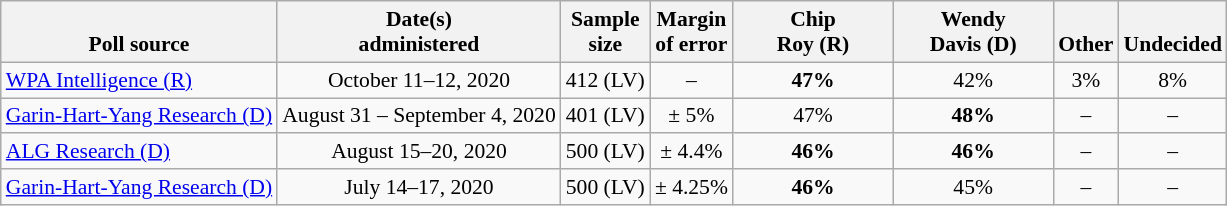<table class="wikitable" style="font-size:90%;text-align:center;">
<tr valign=bottom>
<th>Poll source</th>
<th>Date(s)<br>administered</th>
<th>Sample<br>size</th>
<th>Margin<br>of error</th>
<th style="width:100px;">Chip<br>Roy (R)</th>
<th style="width:100px;">Wendy<br>Davis (D)</th>
<th>Other</th>
<th>Undecided</th>
</tr>
<tr>
<td style="text-align:left;"><a href='#'>WPA Intelligence (R)</a></td>
<td>October 11–12, 2020</td>
<td>412 (LV)</td>
<td>–</td>
<td><strong>47%</strong></td>
<td>42%</td>
<td>3%</td>
<td>8%</td>
</tr>
<tr>
<td style="text-align:left;"><a href='#'>Garin-Hart-Yang Research (D)</a></td>
<td>August 31 – September 4, 2020</td>
<td>401 (LV)</td>
<td>± 5%</td>
<td>47%</td>
<td><strong>48%</strong></td>
<td>–</td>
<td>–</td>
</tr>
<tr>
<td style="text-align:left;"><a href='#'>ALG Research (D)</a></td>
<td>August 15–20, 2020</td>
<td>500 (LV)</td>
<td>± 4.4%</td>
<td><strong>46%</strong></td>
<td><strong>46%</strong></td>
<td>–</td>
<td>–</td>
</tr>
<tr>
<td style="text-align:left;"><a href='#'>Garin-Hart-Yang Research (D)</a></td>
<td>July 14–17, 2020</td>
<td>500 (LV)</td>
<td>± 4.25%</td>
<td><strong>46%</strong></td>
<td>45%</td>
<td>–</td>
<td>–</td>
</tr>
</table>
